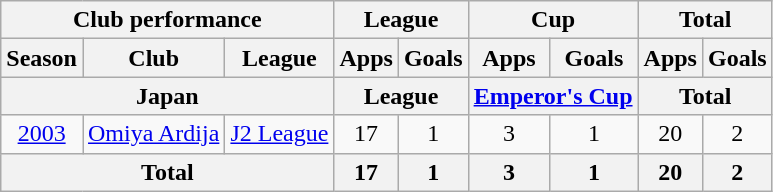<table class="wikitable" style="text-align:center;">
<tr>
<th colspan=3>Club performance</th>
<th colspan=2>League</th>
<th colspan=2>Cup</th>
<th colspan=2>Total</th>
</tr>
<tr>
<th>Season</th>
<th>Club</th>
<th>League</th>
<th>Apps</th>
<th>Goals</th>
<th>Apps</th>
<th>Goals</th>
<th>Apps</th>
<th>Goals</th>
</tr>
<tr>
<th colspan=3>Japan</th>
<th colspan=2>League</th>
<th colspan=2><a href='#'>Emperor's Cup</a></th>
<th colspan=2>Total</th>
</tr>
<tr>
<td><a href='#'>2003</a></td>
<td><a href='#'>Omiya Ardija</a></td>
<td><a href='#'>J2 League</a></td>
<td>17</td>
<td>1</td>
<td>3</td>
<td>1</td>
<td>20</td>
<td>2</td>
</tr>
<tr>
<th colspan=3>Total</th>
<th>17</th>
<th>1</th>
<th>3</th>
<th>1</th>
<th>20</th>
<th>2</th>
</tr>
</table>
